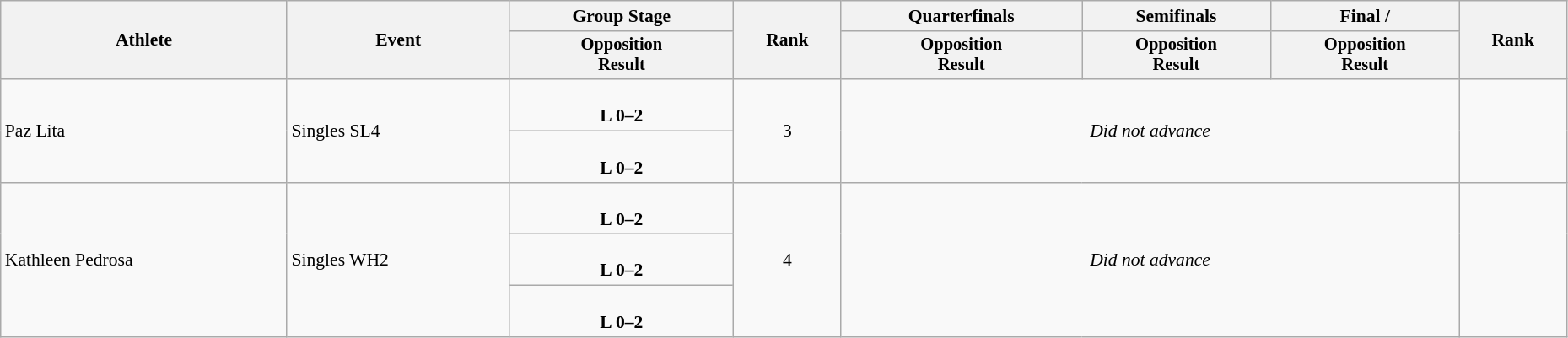<table class="wikitable" width="98%" style="text-align:left; font-size:90%">
<tr>
<th rowspan="2">Athlete</th>
<th rowspan="2">Event</th>
<th>Group Stage</th>
<th rowspan="2">Rank</th>
<th>Quarterfinals</th>
<th>Semifinals</th>
<th>Final / </th>
<th rowspan=2>Rank</th>
</tr>
<tr style="font-size:95%">
<th>Opposition<br>Result</th>
<th>Opposition<br>Result</th>
<th>Opposition<br>Result</th>
<th>Opposition<br>Result</th>
</tr>
<tr>
<td rowspan=2>Paz Lita</td>
<td rowspan=2>Singles SL4</td>
<td align=center><br><strong>L 0–2</strong></td>
<td rowspan=2 align=center>3</td>
<td rowspan=2 align=center colspan=3><em>Did not advance</em></td>
<td rowspan=2></td>
</tr>
<tr>
<td align=center><br><strong>L 0–2</strong></td>
</tr>
<tr>
<td rowspan=3>Kathleen Pedrosa</td>
<td rowspan=3>Singles WH2</td>
<td align=center><br><strong>L 0–2</strong></td>
<td rowspan=3 align=center>4</td>
<td rowspan=3 align=center colspan=3><em>Did not advance</em></td>
<td rowspan=3></td>
</tr>
<tr>
<td align=center><br><strong>L 0–2</strong></td>
</tr>
<tr>
<td align=center><br><strong>L 0–2</strong></td>
</tr>
</table>
